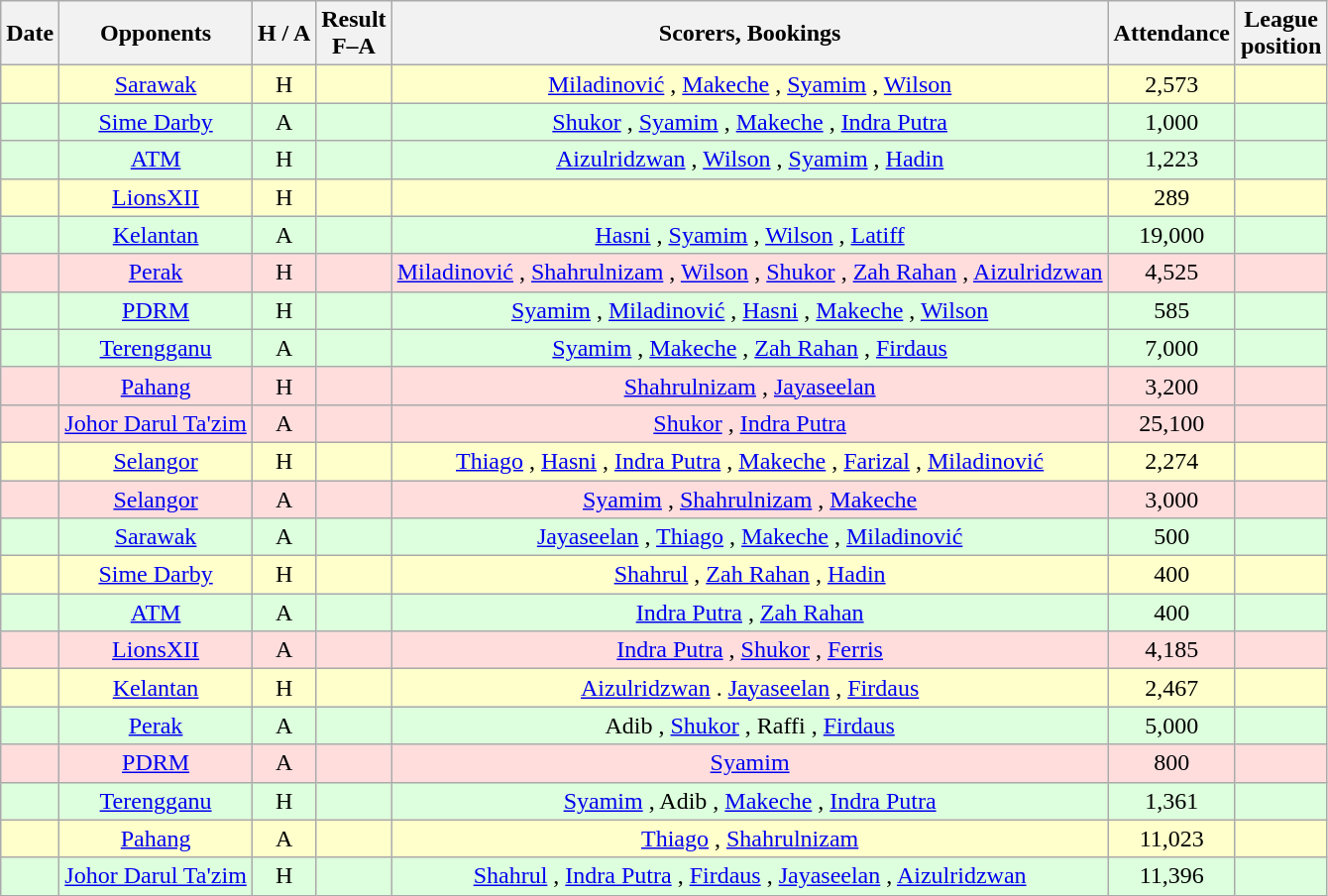<table class="wikitable" style="text-align:center">
<tr>
<th>Date</th>
<th>Opponents</th>
<th>H / A</th>
<th>Result<br>F–A</th>
<th>Scorers, Bookings</th>
<th>Attendance</th>
<th>League<br>position</th>
</tr>
<tr bgcolor=#ffffcc>
<td></td>
<td><a href='#'>Sarawak</a></td>
<td>H</td>
<td></td>
<td><a href='#'>Miladinović</a> , <a href='#'>Makeche</a> , <a href='#'>Syamim</a> , <a href='#'>Wilson</a> </td>
<td>2,573</td>
<td></td>
</tr>
<tr bgcolor=#ddffdd>
<td></td>
<td><a href='#'>Sime Darby</a></td>
<td>A</td>
<td></td>
<td><a href='#'>Shukor</a>  , <a href='#'>Syamim</a> , <a href='#'>Makeche</a> , <a href='#'>Indra Putra</a> </td>
<td>1,000</td>
<td></td>
</tr>
<tr bgcolor=#ddffdd>
<td></td>
<td><a href='#'>ATM</a></td>
<td>H</td>
<td></td>
<td><a href='#'>Aizulridzwan</a> , <a href='#'>Wilson</a> , <a href='#'>Syamim</a> , <a href='#'>Hadin</a> </td>
<td>1,223</td>
<td></td>
</tr>
<tr bgcolor=#ffffcc>
<td></td>
<td><a href='#'>LionsXII</a></td>
<td>H</td>
<td></td>
<td></td>
<td>289</td>
<td></td>
</tr>
<tr bgcolor=#ddffdd>
<td></td>
<td><a href='#'>Kelantan</a></td>
<td>A</td>
<td></td>
<td><a href='#'>Hasni</a> , <a href='#'>Syamim</a> , <a href='#'>Wilson</a> , <a href='#'>Latiff</a> </td>
<td>19,000</td>
<td></td>
</tr>
<tr bgcolor=#ffdddd>
<td></td>
<td><a href='#'>Perak</a></td>
<td>H</td>
<td></td>
<td><a href='#'>Miladinović</a> , <a href='#'>Shahrulnizam</a> , <a href='#'>Wilson</a>  , <a href='#'>Shukor</a> , <a href='#'>Zah Rahan</a> , <a href='#'>Aizulridzwan</a> </td>
<td>4,525</td>
<td></td>
</tr>
<tr bgcolor=#ddffdd>
<td></td>
<td><a href='#'>PDRM</a></td>
<td>H</td>
<td></td>
<td><a href='#'>Syamim</a> , <a href='#'>Miladinović</a> , <a href='#'>Hasni</a> , <a href='#'>Makeche</a> , <a href='#'>Wilson</a> </td>
<td>585</td>
<td></td>
</tr>
<tr bgcolor=#ddffdd>
<td></td>
<td><a href='#'>Terengganu</a></td>
<td>A</td>
<td></td>
<td><a href='#'>Syamim</a> , <a href='#'>Makeche</a> , <a href='#'>Zah Rahan</a> , <a href='#'>Firdaus</a> </td>
<td>7,000</td>
<td></td>
</tr>
<tr bgcolor=#ffdddd>
<td></td>
<td><a href='#'>Pahang</a></td>
<td>H</td>
<td></td>
<td><a href='#'>Shahrulnizam</a> , <a href='#'>Jayaseelan</a> </td>
<td>3,200</td>
<td></td>
</tr>
<tr bgcolor=#ffdddd>
<td></td>
<td><a href='#'>Johor Darul Ta'zim</a></td>
<td>A</td>
<td></td>
<td><a href='#'>Shukor</a> , <a href='#'>Indra Putra</a> </td>
<td>25,100</td>
<td></td>
</tr>
<tr bgcolor=#ffffcc>
<td></td>
<td><a href='#'>Selangor</a></td>
<td>H</td>
<td></td>
<td><a href='#'>Thiago</a> , <a href='#'>Hasni</a> , <a href='#'>Indra Putra</a> , <a href='#'>Makeche</a>  , <a href='#'>Farizal</a> , <a href='#'>Miladinović</a> </td>
<td>2,274</td>
<td></td>
</tr>
<tr bgcolor=#ffdddd>
<td></td>
<td><a href='#'>Selangor</a></td>
<td>A</td>
<td></td>
<td><a href='#'>Syamim</a> , <a href='#'>Shahrulnizam</a> , <a href='#'>Makeche</a> </td>
<td>3,000</td>
<td></td>
</tr>
<tr bgcolor=#ddffdd>
<td></td>
<td><a href='#'>Sarawak</a></td>
<td>A</td>
<td></td>
<td><a href='#'>Jayaseelan</a> , <a href='#'>Thiago</a> , <a href='#'>Makeche</a> , <a href='#'>Miladinović</a> </td>
<td>500</td>
<td></td>
</tr>
<tr bgcolor=#ffffcc>
<td></td>
<td><a href='#'>Sime Darby</a></td>
<td>H</td>
<td></td>
<td><a href='#'>Shahrul</a> , <a href='#'>Zah Rahan</a> , <a href='#'>Hadin</a> </td>
<td>400</td>
<td></td>
</tr>
<tr bgcolor=#ddffdd>
<td></td>
<td><a href='#'>ATM</a></td>
<td>A</td>
<td></td>
<td><a href='#'>Indra Putra</a> , <a href='#'>Zah Rahan</a> </td>
<td>400</td>
<td></td>
</tr>
<tr bgcolor=#ffdddd>
<td></td>
<td><a href='#'>LionsXII</a></td>
<td>A</td>
<td></td>
<td><a href='#'>Indra Putra</a> , <a href='#'>Shukor</a> , <a href='#'>Ferris</a> </td>
<td>4,185</td>
<td></td>
</tr>
<tr bgcolor=#ffffcc>
<td></td>
<td><a href='#'>Kelantan</a></td>
<td>H</td>
<td></td>
<td><a href='#'>Aizulridzwan</a> . <a href='#'>Jayaseelan</a> , <a href='#'>Firdaus</a> </td>
<td>2,467</td>
<td></td>
</tr>
<tr bgcolor=#ddffdd>
<td></td>
<td><a href='#'>Perak</a></td>
<td>A</td>
<td></td>
<td>Adib , <a href='#'>Shukor</a> , Raffi , <a href='#'>Firdaus</a> </td>
<td>5,000</td>
<td></td>
</tr>
<tr bgcolor=#ffdddd>
<td></td>
<td><a href='#'>PDRM</a></td>
<td>A</td>
<td></td>
<td><a href='#'>Syamim</a> </td>
<td>800</td>
<td></td>
</tr>
<tr bgcolor=#ddffdd>
<td></td>
<td><a href='#'>Terengganu</a></td>
<td>H</td>
<td> </td>
<td><a href='#'>Syamim</a> , Adib , <a href='#'>Makeche</a> , <a href='#'>Indra Putra</a> </td>
<td>1,361</td>
<td></td>
</tr>
<tr bgcolor=#ffffcc>
<td></td>
<td><a href='#'>Pahang</a></td>
<td>A</td>
<td></td>
<td><a href='#'>Thiago</a>  , <a href='#'>Shahrulnizam</a> </td>
<td>11,023</td>
<td></td>
</tr>
<tr bgcolor=#ddffdd>
<td></td>
<td><a href='#'>Johor Darul Ta'zim</a></td>
<td>H</td>
<td></td>
<td><a href='#'>Shahrul</a> , <a href='#'>Indra Putra</a>  , <a href='#'>Firdaus</a> , <a href='#'>Jayaseelan</a> , <a href='#'>Aizulridzwan</a> </td>
<td>11,396</td>
<td></td>
</tr>
</table>
